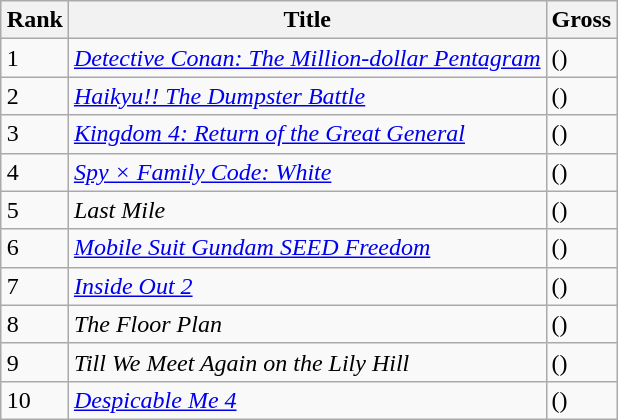<table class="wikitable sortable" style="margin:auto; margin:auto;">
<tr>
<th>Rank</th>
<th>Title</th>
<th>Gross</th>
</tr>
<tr>
<td>1</td>
<td> <em><a href='#'>Detective Conan: The Million-dollar Pentagram</a></em></td>
<td> ()</td>
</tr>
<tr>
<td>2</td>
<td> <em><a href='#'>Haikyu!! The Dumpster Battle</a></em></td>
<td> ()</td>
</tr>
<tr>
<td>3</td>
<td> <em><a href='#'>Kingdom 4: Return of the Great General</a></em></td>
<td> ()</td>
</tr>
<tr>
<td>4</td>
<td> <em><a href='#'>Spy × Family Code: White</a></em></td>
<td> ()</td>
</tr>
<tr>
<td>5</td>
<td> <em>Last Mile</em></td>
<td> ()</td>
</tr>
<tr>
<td>6</td>
<td> <em><a href='#'>Mobile Suit Gundam SEED Freedom</a></em></td>
<td> ()</td>
</tr>
<tr>
<td>7</td>
<td><em><a href='#'>Inside Out 2</a></em></td>
<td> ()</td>
</tr>
<tr>
<td>8</td>
<td> <em>The Floor Plan</em></td>
<td> ()</td>
</tr>
<tr>
<td>9</td>
<td> <em>Till We Meet Again on the Lily Hill</em></td>
<td> ()</td>
</tr>
<tr>
<td>10</td>
<td><em><a href='#'>Despicable Me 4</a></em></td>
<td> ()</td>
</tr>
</table>
